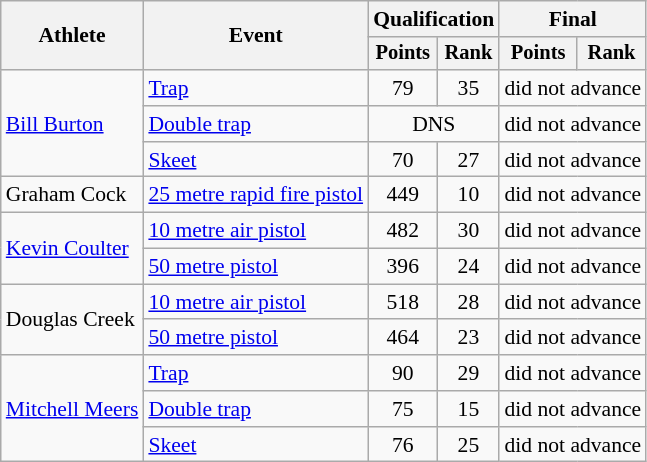<table class="wikitable" style="font-size:90%">
<tr>
<th rowspan=2>Athlete</th>
<th rowspan=2>Event</th>
<th colspan=2>Qualification</th>
<th colspan=2>Final</th>
</tr>
<tr style="font-size:95%">
<th>Points</th>
<th>Rank</th>
<th>Points</th>
<th>Rank</th>
</tr>
<tr align=center>
<td align=left rowspan="3"><a href='#'>Bill Burton</a></td>
<td align=left><a href='#'>Trap</a></td>
<td>79</td>
<td>35</td>
<td colspan=2>did not advance</td>
</tr>
<tr align=center>
<td align=left><a href='#'>Double trap</a></td>
<td colspan=2>DNS</td>
<td colspan=2>did not advance</td>
</tr>
<tr align=center>
<td align=left><a href='#'>Skeet</a></td>
<td>70</td>
<td>27</td>
<td colspan=2>did not advance</td>
</tr>
<tr align=center>
<td align=left>Graham Cock</td>
<td align=left><a href='#'>25 metre rapid fire pistol</a></td>
<td>449</td>
<td>10</td>
<td colspan=2>did not advance</td>
</tr>
<tr align=center>
<td align=left rowspan="2"><a href='#'>Kevin Coulter</a></td>
<td align=left><a href='#'>10 metre air pistol</a></td>
<td>482</td>
<td>30</td>
<td colspan=2>did not advance</td>
</tr>
<tr align=center>
<td align=left><a href='#'>50 metre pistol</a></td>
<td>396</td>
<td>24</td>
<td colspan=2>did not advance</td>
</tr>
<tr align=center>
<td align=left rowspan="2">Douglas Creek</td>
<td align=left><a href='#'>10 metre air pistol</a></td>
<td>518</td>
<td>28</td>
<td colspan=2>did not advance</td>
</tr>
<tr align=center>
<td align=left><a href='#'>50 metre pistol</a></td>
<td>464</td>
<td>23</td>
<td colspan=2>did not advance</td>
</tr>
<tr align=center>
<td align=left rowspan="3"><a href='#'>Mitchell Meers</a></td>
<td align=left><a href='#'>Trap</a></td>
<td>90</td>
<td>29</td>
<td colspan=2>did not advance</td>
</tr>
<tr align=center>
<td align=left><a href='#'>Double trap</a></td>
<td>75</td>
<td>15</td>
<td colspan=2>did not advance</td>
</tr>
<tr align=center>
<td align=left><a href='#'>Skeet</a></td>
<td>76</td>
<td>25</td>
<td colspan=2>did not advance</td>
</tr>
</table>
